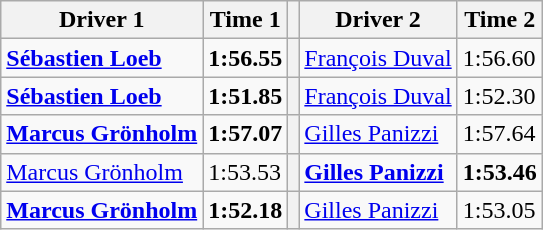<table class="wikitable">
<tr>
<th>Driver 1</th>
<th>Time 1</th>
<th></th>
<th>Driver 2</th>
<th>Time 2</th>
</tr>
<tr>
<td><strong> <a href='#'>Sébastien Loeb</a></strong></td>
<td><strong>1:56.55</strong></td>
<th></th>
<td> <a href='#'>François Duval</a></td>
<td>1:56.60</td>
</tr>
<tr>
<td><strong> <a href='#'>Sébastien Loeb</a></strong></td>
<td><strong>1:51.85</strong></td>
<th></th>
<td> <a href='#'>François Duval</a></td>
<td>1:52.30</td>
</tr>
<tr>
<td><strong> <a href='#'>Marcus Grönholm</a></strong></td>
<td><strong>1:57.07</strong></td>
<th></th>
<td> <a href='#'>Gilles Panizzi</a></td>
<td>1:57.64</td>
</tr>
<tr>
<td> <a href='#'>Marcus Grönholm</a></td>
<td>1:53.53</td>
<th></th>
<td><strong> <a href='#'>Gilles Panizzi</a></strong></td>
<td><strong>1:53.46</strong></td>
</tr>
<tr>
<td><strong> <a href='#'>Marcus Grönholm</a></strong></td>
<td><strong>1:52.18</strong></td>
<th></th>
<td> <a href='#'>Gilles Panizzi</a></td>
<td>1:53.05</td>
</tr>
</table>
